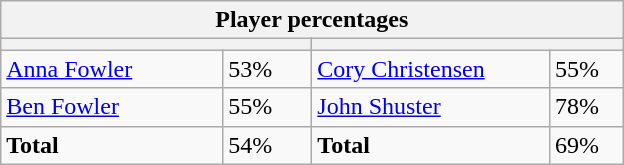<table class="wikitable">
<tr>
<th colspan=4 width=400>Player percentages</th>
</tr>
<tr>
<th colspan=2 width=200 style="white-space:nowrap;"></th>
<th colspan=2 width=200 style="white-space:nowrap;"></th>
</tr>
<tr>
<td><a href='#'>Anna Fowler</a></td>
<td>53%</td>
<td><a href='#'>Cory Christensen</a></td>
<td>55%</td>
</tr>
<tr>
<td><a href='#'>Ben Fowler</a></td>
<td>55%</td>
<td><a href='#'>John Shuster</a></td>
<td>78%</td>
</tr>
<tr>
<td><strong>Total</strong></td>
<td>54%</td>
<td><strong>Total</strong></td>
<td>69%</td>
</tr>
</table>
